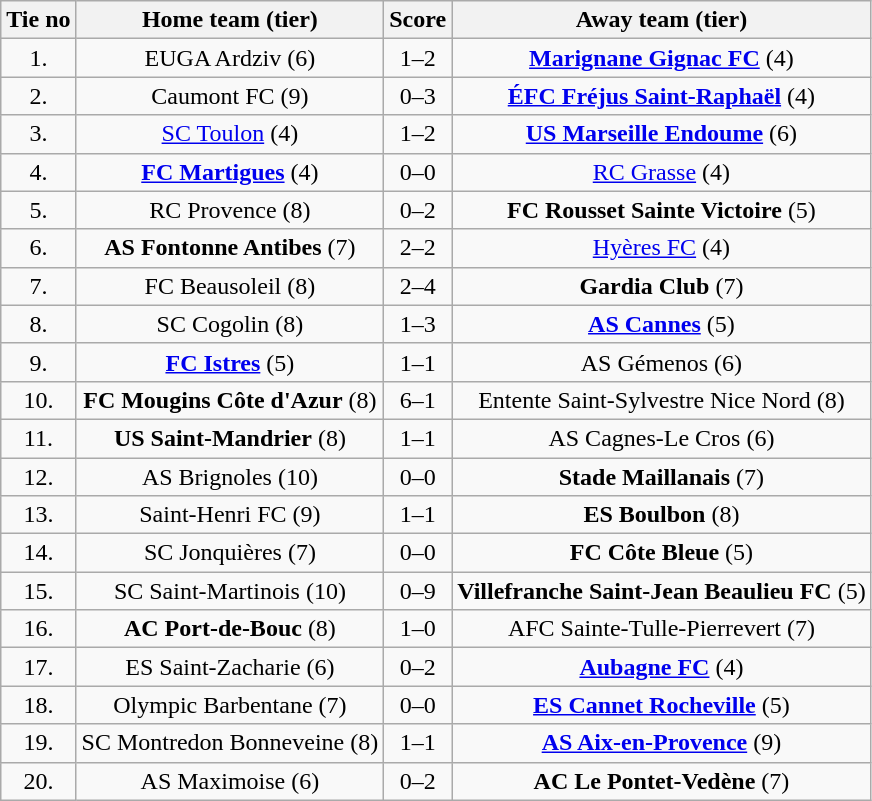<table class="wikitable" style="text-align: center">
<tr>
<th>Tie no</th>
<th>Home team (tier)</th>
<th>Score</th>
<th>Away team (tier)</th>
</tr>
<tr>
<td>1.</td>
<td>EUGA Ardziv (6)</td>
<td>1–2</td>
<td><strong><a href='#'>Marignane Gignac FC</a></strong> (4)</td>
</tr>
<tr>
<td>2.</td>
<td>Caumont FC (9)</td>
<td>0–3</td>
<td><strong><a href='#'>ÉFC Fréjus Saint-Raphaël</a></strong> (4)</td>
</tr>
<tr>
<td>3.</td>
<td><a href='#'>SC Toulon</a> (4)</td>
<td>1–2</td>
<td><strong><a href='#'>US Marseille Endoume</a></strong> (6)</td>
</tr>
<tr>
<td>4.</td>
<td><strong><a href='#'>FC Martigues</a></strong> (4)</td>
<td>0–0 </td>
<td><a href='#'>RC Grasse</a> (4)</td>
</tr>
<tr>
<td>5.</td>
<td>RC Provence (8)</td>
<td>0–2</td>
<td><strong>FC Rousset Sainte Victoire</strong> (5)</td>
</tr>
<tr>
<td>6.</td>
<td><strong>AS Fontonne Antibes</strong> (7)</td>
<td>2–2 </td>
<td><a href='#'>Hyères FC</a> (4)</td>
</tr>
<tr>
<td>7.</td>
<td>FC Beausoleil (8)</td>
<td>2–4</td>
<td><strong>Gardia Club</strong> (7)</td>
</tr>
<tr>
<td>8.</td>
<td>SC Cogolin (8)</td>
<td>1–3</td>
<td><strong><a href='#'>AS Cannes</a></strong> (5)</td>
</tr>
<tr>
<td>9.</td>
<td><strong><a href='#'>FC Istres</a></strong> (5)</td>
<td>1–1 </td>
<td>AS Gémenos (6)</td>
</tr>
<tr>
<td>10.</td>
<td><strong>FC Mougins Côte d'Azur</strong> (8)</td>
<td>6–1</td>
<td>Entente Saint-Sylvestre Nice Nord (8)</td>
</tr>
<tr>
<td>11.</td>
<td><strong>US Saint-Mandrier</strong> (8)</td>
<td>1–1 </td>
<td>AS Cagnes-Le Cros (6)</td>
</tr>
<tr>
<td>12.</td>
<td>AS Brignoles (10)</td>
<td>0–0 </td>
<td><strong>Stade Maillanais</strong> (7)</td>
</tr>
<tr>
<td>13.</td>
<td>Saint-Henri FC (9)</td>
<td>1–1 </td>
<td><strong>ES Boulbon</strong> (8)</td>
</tr>
<tr>
<td>14.</td>
<td>SC Jonquières (7)</td>
<td>0–0 </td>
<td><strong>FC Côte Bleue</strong> (5)</td>
</tr>
<tr>
<td>15.</td>
<td>SC Saint-Martinois (10)</td>
<td>0–9</td>
<td><strong>Villefranche Saint-Jean Beaulieu FC</strong> (5)</td>
</tr>
<tr>
<td>16.</td>
<td><strong>AC Port-de-Bouc</strong> (8)</td>
<td>1–0</td>
<td>AFC Sainte-Tulle-Pierrevert (7)</td>
</tr>
<tr>
<td>17.</td>
<td>ES Saint-Zacharie (6)</td>
<td>0–2</td>
<td><strong><a href='#'>Aubagne FC</a></strong> (4)</td>
</tr>
<tr>
<td>18.</td>
<td>Olympic Barbentane (7)</td>
<td>0–0 </td>
<td><strong><a href='#'>ES Cannet Rocheville</a></strong> (5)</td>
</tr>
<tr>
<td>19.</td>
<td>SC Montredon Bonneveine (8)</td>
<td>1–1 </td>
<td><strong><a href='#'>AS Aix-en-Provence</a></strong> (9)</td>
</tr>
<tr>
<td>20.</td>
<td>AS Maximoise (6)</td>
<td>0–2</td>
<td><strong>AC Le Pontet-Vedène</strong> (7)</td>
</tr>
</table>
